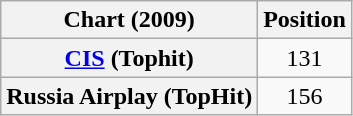<table class="wikitable sortable plainrowheaders" style="text-align:center;">
<tr>
<th scope="col">Chart (2009)</th>
<th scope="col">Position</th>
</tr>
<tr>
<th scope="row"><a href='#'>CIS</a> (Tophit)</th>
<td>131</td>
</tr>
<tr>
<th scope="row">Russia Airplay (TopHit)</th>
<td>156</td>
</tr>
</table>
